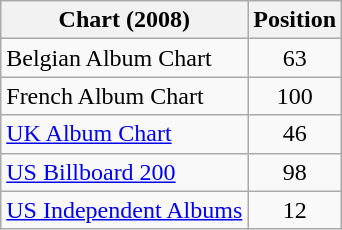<table class="wikitable sortable" style="text-align:center">
<tr>
<th>Chart (2008)</th>
<th>Position</th>
</tr>
<tr>
<td align="left">Belgian Album Chart</td>
<td>63</td>
</tr>
<tr>
<td align="left">French Album Chart</td>
<td>100</td>
</tr>
<tr>
<td align="left"><a href='#'>UK Album Chart</a></td>
<td>46</td>
</tr>
<tr>
<td align="left"><a href='#'>US Billboard 200</a></td>
<td>98</td>
</tr>
<tr>
<td align="left"><a href='#'>US Independent Albums</a></td>
<td>12</td>
</tr>
</table>
